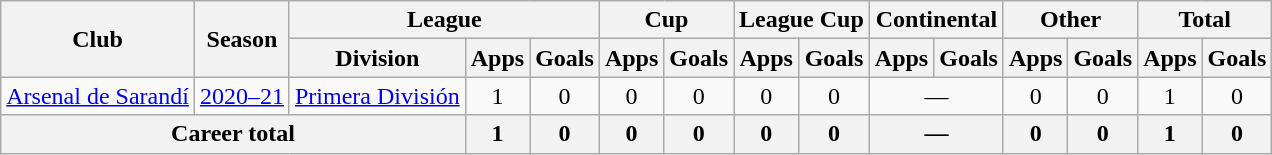<table class="wikitable" style="text-align:center">
<tr>
<th rowspan="2">Club</th>
<th rowspan="2">Season</th>
<th colspan="3">League</th>
<th colspan="2">Cup</th>
<th colspan="2">League Cup</th>
<th colspan="2">Continental</th>
<th colspan="2">Other</th>
<th colspan="2">Total</th>
</tr>
<tr>
<th>Division</th>
<th>Apps</th>
<th>Goals</th>
<th>Apps</th>
<th>Goals</th>
<th>Apps</th>
<th>Goals</th>
<th>Apps</th>
<th>Goals</th>
<th>Apps</th>
<th>Goals</th>
<th>Apps</th>
<th>Goals</th>
</tr>
<tr>
<td rowspan="1"><a href='#'>Arsenal de Sarandí</a></td>
<td><a href='#'>2020–21</a></td>
<td rowspan="1"><a href='#'>Primera División</a></td>
<td>1</td>
<td>0</td>
<td>0</td>
<td>0</td>
<td>0</td>
<td>0</td>
<td colspan="2">—</td>
<td>0</td>
<td>0</td>
<td>1</td>
<td>0</td>
</tr>
<tr>
<th colspan="3">Career total</th>
<th>1</th>
<th>0</th>
<th>0</th>
<th>0</th>
<th>0</th>
<th>0</th>
<th colspan="2">—</th>
<th>0</th>
<th>0</th>
<th>1</th>
<th>0</th>
</tr>
</table>
